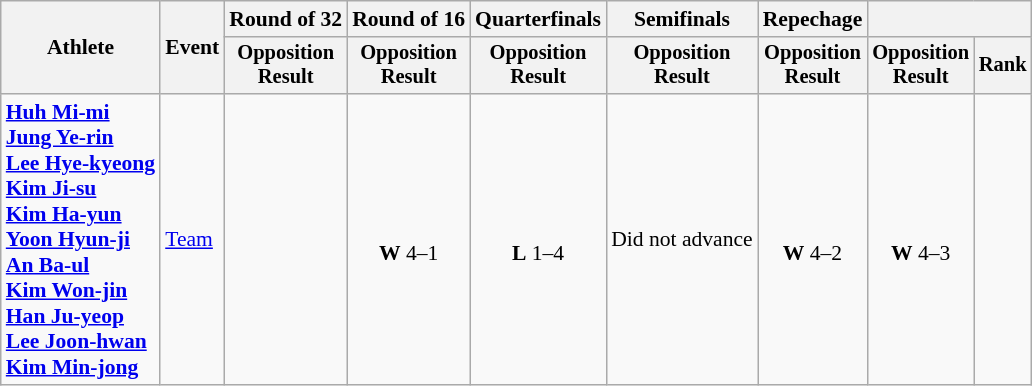<table class="wikitable" style="font-size:90%">
<tr>
<th rowspan="2">Athlete</th>
<th rowspan="2">Event</th>
<th>Round of 32</th>
<th>Round of 16</th>
<th>Quarterfinals</th>
<th>Semifinals</th>
<th>Repechage</th>
<th colspan=2></th>
</tr>
<tr style="font-size:95%">
<th>Opposition<br>Result</th>
<th>Opposition<br>Result</th>
<th>Opposition<br>Result</th>
<th>Opposition<br>Result</th>
<th>Opposition<br>Result</th>
<th>Opposition<br>Result</th>
<th>Rank</th>
</tr>
<tr align=center>
<td align=left><strong><a href='#'>Huh Mi-mi</a><br><a href='#'>Jung Ye-rin</a><br><a href='#'>Lee Hye-kyeong</a><br><a href='#'>Kim Ji-su</a><br><a href='#'>Kim Ha-yun</a><br><a href='#'>Yoon Hyun-ji</a><br><a href='#'>An Ba-ul</a><br><a href='#'>Kim Won-jin</a><br><a href='#'>Han Ju-yeop</a><br><a href='#'>Lee Joon-hwan</a><br><a href='#'>Kim Min-jong</a></strong></td>
<td align=left><a href='#'>Team</a></td>
<td></td>
<td><br><strong>W</strong> 4–1</td>
<td><br><strong>L</strong> 1–4</td>
<td>Did not advance</td>
<td><br><strong>W</strong> 4–2</td>
<td><br><strong>W</strong> 4–3</td>
<td></td>
</tr>
</table>
